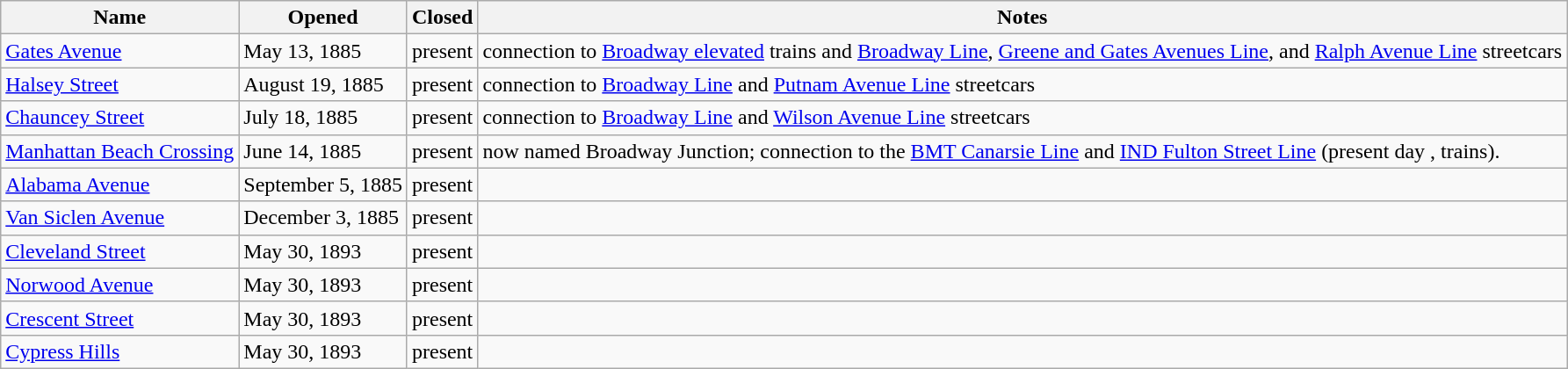<table class=wikitable>
<tr>
<th>Name</th>
<th>Opened</th>
<th>Closed</th>
<th>Notes</th>
</tr>
<tr>
<td><a href='#'>Gates Avenue</a></td>
<td>May 13, 1885</td>
<td>present</td>
<td>connection to <a href='#'>Broadway elevated</a> trains and <a href='#'>Broadway Line</a>, <a href='#'>Greene and Gates Avenues Line</a>, and <a href='#'>Ralph Avenue Line</a> streetcars</td>
</tr>
<tr>
<td><a href='#'>Halsey Street</a></td>
<td>August 19, 1885</td>
<td>present</td>
<td>connection to <a href='#'>Broadway Line</a> and <a href='#'>Putnam Avenue Line</a> streetcars</td>
</tr>
<tr>
<td><a href='#'>Chauncey Street</a></td>
<td>July 18, 1885</td>
<td>present</td>
<td>connection to <a href='#'>Broadway Line</a> and <a href='#'>Wilson Avenue Line</a> streetcars</td>
</tr>
<tr>
<td><a href='#'>Manhattan Beach Crossing</a></td>
<td>June 14, 1885</td>
<td>present</td>
<td>now named Broadway Junction; connection to the <a href='#'>BMT Canarsie Line</a> and <a href='#'>IND Fulton Street Line</a> (present day ,  trains).</td>
</tr>
<tr>
<td><a href='#'>Alabama Avenue</a></td>
<td>September 5, 1885</td>
<td>present</td>
<td></td>
</tr>
<tr>
<td><a href='#'>Van Siclen Avenue</a></td>
<td>December 3, 1885</td>
<td>present</td>
<td></td>
</tr>
<tr>
<td><a href='#'>Cleveland Street</a></td>
<td>May 30, 1893</td>
<td>present</td>
<td></td>
</tr>
<tr>
<td><a href='#'>Norwood Avenue</a></td>
<td>May 30, 1893</td>
<td>present</td>
<td></td>
</tr>
<tr>
<td><a href='#'>Crescent Street</a></td>
<td>May 30, 1893</td>
<td>present</td>
<td></td>
</tr>
<tr>
<td><a href='#'>Cypress Hills</a></td>
<td>May 30, 1893</td>
<td>present</td>
<td></td>
</tr>
</table>
